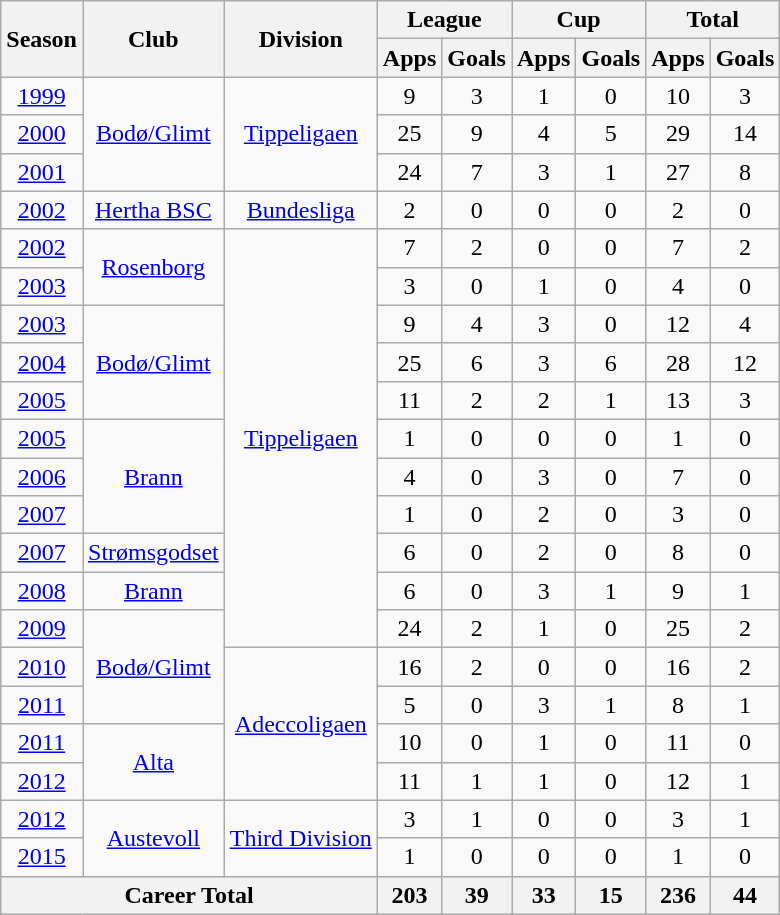<table class="wikitable" style="text-align: center;">
<tr>
<th rowspan="2">Season</th>
<th rowspan="2">Club</th>
<th rowspan="2">Division</th>
<th colspan="2">League</th>
<th colspan="2">Cup</th>
<th colspan="2">Total</th>
</tr>
<tr>
<th>Apps</th>
<th>Goals</th>
<th>Apps</th>
<th>Goals</th>
<th>Apps</th>
<th>Goals</th>
</tr>
<tr>
<td><a href='#'>1999</a></td>
<td rowspan="3" valign="center"><a href='#'>Bodø/Glimt</a></td>
<td rowspan="3" valign="center"><a href='#'>Tippeligaen</a></td>
<td>9</td>
<td>3</td>
<td>1</td>
<td>0</td>
<td>10</td>
<td>3</td>
</tr>
<tr>
<td><a href='#'>2000</a></td>
<td>25</td>
<td>9</td>
<td>4</td>
<td>5</td>
<td>29</td>
<td>14</td>
</tr>
<tr>
<td><a href='#'>2001</a></td>
<td>24</td>
<td>7</td>
<td>3</td>
<td>1</td>
<td>27</td>
<td>8</td>
</tr>
<tr>
<td><a href='#'>2002</a></td>
<td rowspan="1" valign="center"><a href='#'>Hertha BSC</a></td>
<td rowspan="1" valign="center"><a href='#'>Bundesliga</a></td>
<td>2</td>
<td>0</td>
<td>0</td>
<td>0</td>
<td>2</td>
<td>0</td>
</tr>
<tr>
<td><a href='#'>2002</a></td>
<td rowspan="2" valign="center"><a href='#'>Rosenborg</a></td>
<td rowspan="11" valign="center"><a href='#'>Tippeligaen</a></td>
<td>7</td>
<td>2</td>
<td>0</td>
<td>0</td>
<td>7</td>
<td>2</td>
</tr>
<tr>
<td><a href='#'>2003</a></td>
<td>3</td>
<td>0</td>
<td>1</td>
<td>0</td>
<td>4</td>
<td>0</td>
</tr>
<tr>
<td><a href='#'>2003</a></td>
<td rowspan="3" valign="center"><a href='#'>Bodø/Glimt</a></td>
<td>9</td>
<td>4</td>
<td>3</td>
<td>0</td>
<td>12</td>
<td>4</td>
</tr>
<tr>
<td><a href='#'>2004</a></td>
<td>25</td>
<td>6</td>
<td>3</td>
<td>6</td>
<td>28</td>
<td>12</td>
</tr>
<tr>
<td><a href='#'>2005</a></td>
<td>11</td>
<td>2</td>
<td>2</td>
<td>1</td>
<td>13</td>
<td>3</td>
</tr>
<tr>
<td><a href='#'>2005</a></td>
<td rowspan="3" valign="center"><a href='#'>Brann</a></td>
<td>1</td>
<td>0</td>
<td>0</td>
<td>0</td>
<td>1</td>
<td>0</td>
</tr>
<tr>
<td><a href='#'>2006</a></td>
<td>4</td>
<td>0</td>
<td>3</td>
<td>0</td>
<td>7</td>
<td>0</td>
</tr>
<tr>
<td><a href='#'>2007</a></td>
<td>1</td>
<td>0</td>
<td>2</td>
<td>0</td>
<td>3</td>
<td>0</td>
</tr>
<tr>
<td><a href='#'>2007</a></td>
<td rowspan="1" valign="center"><a href='#'>Strømsgodset</a></td>
<td>6</td>
<td>0</td>
<td>2</td>
<td>0</td>
<td>8</td>
<td>0</td>
</tr>
<tr>
<td><a href='#'>2008</a></td>
<td rowspan="1" valign="center"><a href='#'>Brann</a></td>
<td>6</td>
<td>0</td>
<td>3</td>
<td>1</td>
<td>9</td>
<td>1</td>
</tr>
<tr>
<td><a href='#'>2009</a></td>
<td rowspan="3" valign="center"><a href='#'>Bodø/Glimt</a></td>
<td>24</td>
<td>2</td>
<td>1</td>
<td>0</td>
<td>25</td>
<td>2</td>
</tr>
<tr>
<td><a href='#'>2010</a></td>
<td rowspan="4" valign="center"><a href='#'>Adeccoligaen</a></td>
<td>16</td>
<td>2</td>
<td>0</td>
<td>0</td>
<td>16</td>
<td>2</td>
</tr>
<tr>
<td><a href='#'>2011</a></td>
<td>5</td>
<td>0</td>
<td>3</td>
<td>1</td>
<td>8</td>
<td>1</td>
</tr>
<tr>
<td><a href='#'>2011</a></td>
<td rowspan="2" valign="center"><a href='#'>Alta</a></td>
<td>10</td>
<td>0</td>
<td>1</td>
<td>0</td>
<td>11</td>
<td>0</td>
</tr>
<tr>
<td><a href='#'>2012</a></td>
<td>11</td>
<td>1</td>
<td>1</td>
<td>0</td>
<td>12</td>
<td>1</td>
</tr>
<tr>
<td><a href='#'>2012</a></td>
<td rowspan="2" valign="center"><a href='#'>Austevoll</a></td>
<td rowspan="2" valign="center"><a href='#'>Third Division</a></td>
<td>3</td>
<td>1</td>
<td>0</td>
<td>0</td>
<td>3</td>
<td>1</td>
</tr>
<tr>
<td><a href='#'>2015</a></td>
<td>1</td>
<td>0</td>
<td>0</td>
<td>0</td>
<td>1</td>
<td>0</td>
</tr>
<tr>
<th colspan="3">Career Total</th>
<th>203</th>
<th>39</th>
<th>33</th>
<th>15</th>
<th>236</th>
<th>44</th>
</tr>
</table>
